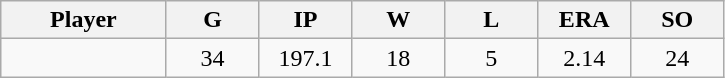<table class="wikitable sortable">
<tr>
<th bgcolor="#DDDDFF" width="16%">Player</th>
<th bgcolor="#DDDDFF" width="9%">G</th>
<th bgcolor="#DDDDFF" width="9%">IP</th>
<th bgcolor="#DDDDFF" width="9%">W</th>
<th bgcolor="#DDDDFF" width="9%">L</th>
<th bgcolor="#DDDDFF" width="9%">ERA</th>
<th bgcolor="#DDDDFF" width="9%">SO</th>
</tr>
<tr align="center">
<td></td>
<td>34</td>
<td>197.1</td>
<td>18</td>
<td>5</td>
<td>2.14</td>
<td>24</td>
</tr>
</table>
